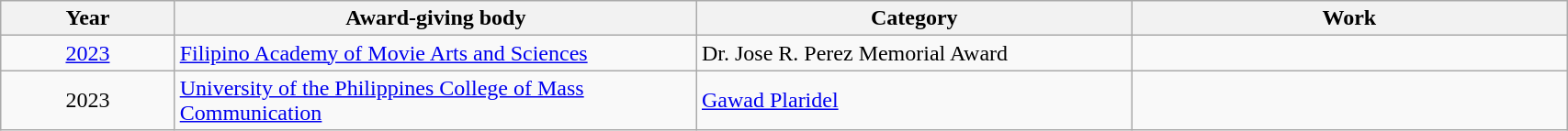<table width="90%" class="wikitable sortable">
<tr>
<th width="10%">Year</th>
<th width="30%">Award-giving body</th>
<th width="25%">Category</th>
<th width="25%">Work</th>
</tr>
<tr>
<td align="center"><a href='#'>2023</a></td>
<td align="left"><a href='#'>Filipino Academy of Movie Arts and Sciences</a></td>
<td align="left">Dr. Jose R. Perez Memorial Award</td>
<td align="center"></td>
</tr>
<tr>
<td align="center">2023</td>
<td align="left"><a href='#'>University of the Philippines College of Mass Communication</a></td>
<td align="left"><a href='#'>Gawad Plaridel</a></td>
<td align="center"></td>
</tr>
</table>
